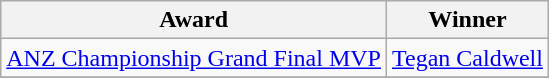<table class="wikitable collapsible">
<tr>
<th>Award</th>
<th>Winner</th>
</tr>
<tr>
<td><a href='#'>ANZ Championship Grand Final MVP</a></td>
<td> <a href='#'>Tegan Caldwell</a></td>
</tr>
<tr>
</tr>
</table>
